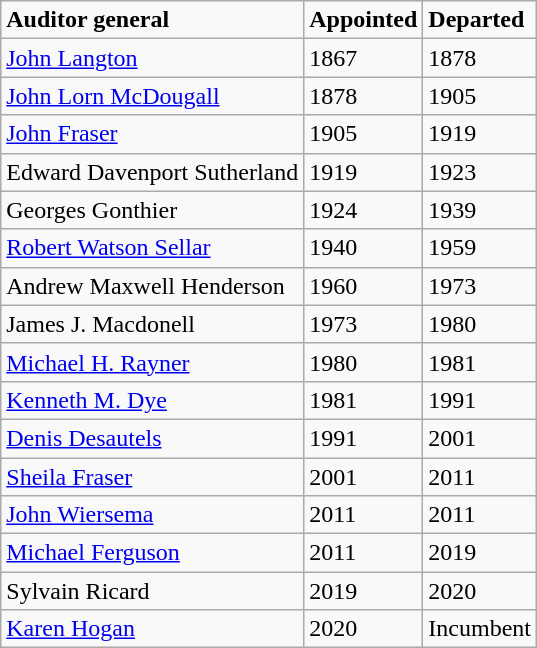<table class="wikitable">
<tr ---->
<td><strong>Auditor general</strong></td>
<td><strong>Appointed</strong></td>
<td><strong>Departed</strong></td>
</tr>
<tr ---->
<td><a href='#'>John Langton</a></td>
<td>1867</td>
<td>1878</td>
</tr>
<tr ---->
<td><a href='#'>John Lorn McDougall</a></td>
<td>1878</td>
<td>1905</td>
</tr>
<tr ---->
<td><a href='#'>John Fraser</a></td>
<td>1905</td>
<td>1919</td>
</tr>
<tr ---->
<td>Edward Davenport Sutherland</td>
<td>1919</td>
<td>1923</td>
</tr>
<tr ---->
<td>Georges Gonthier</td>
<td>1924</td>
<td>1939</td>
</tr>
<tr ---->
<td><a href='#'>Robert Watson Sellar</a></td>
<td>1940</td>
<td>1959</td>
</tr>
<tr ---->
<td>Andrew Maxwell Henderson</td>
<td>1960</td>
<td>1973</td>
</tr>
<tr ---->
<td>James J. Macdonell</td>
<td>1973</td>
<td>1980</td>
</tr>
<tr ---->
<td><a href='#'>Michael H. Rayner</a></td>
<td>1980</td>
<td>1981</td>
</tr>
<tr ---->
<td><a href='#'>Kenneth M. Dye</a></td>
<td>1981</td>
<td>1991</td>
</tr>
<tr ---->
<td><a href='#'>Denis Desautels</a></td>
<td>1991</td>
<td>2001</td>
</tr>
<tr ---->
<td><a href='#'>Sheila Fraser</a></td>
<td>2001</td>
<td>2011</td>
</tr>
<tr ---->
<td><a href='#'>John Wiersema</a></td>
<td>2011</td>
<td>2011</td>
</tr>
<tr ---->
<td><a href='#'>Michael Ferguson</a></td>
<td>2011</td>
<td>2019</td>
</tr>
<tr ---->
<td>Sylvain Ricard</td>
<td>2019</td>
<td>2020</td>
</tr>
<tr>
<td><a href='#'>Karen Hogan</a></td>
<td>2020</td>
<td>Incumbent</td>
</tr>
</table>
